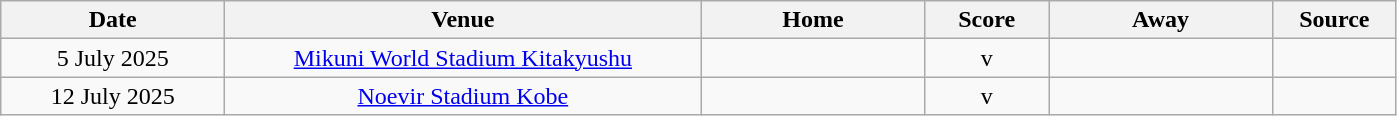<table class="wikitable" style="text-align:center">
<tr>
<th style="width:142px">Date</th>
<th scope="col" style="width:310px">Venue</th>
<th style="width:142px">Home</th>
<th style="width:75px">Score</th>
<th style="width:142px">Away</th>
<th style="width:75px">Source</th>
</tr>
<tr>
<td>5 July 2025</td>
<td><a href='#'>Mikuni World Stadium Kitakyushu</a></td>
<td align=right></td>
<td>v</td>
<td align=left></td>
<td></td>
</tr>
<tr>
<td>12 July 2025</td>
<td><a href='#'>Noevir Stadium Kobe</a></td>
<td align=right></td>
<td>v</td>
<td align=left></td>
<td></td>
</tr>
</table>
